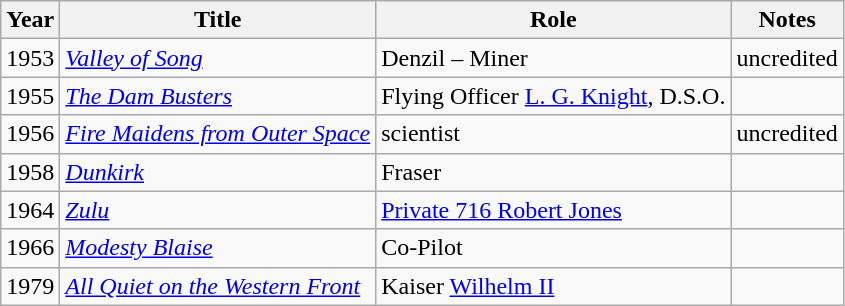<table class="wikitable">
<tr>
<th>Year</th>
<th>Title</th>
<th>Role</th>
<th>Notes</th>
</tr>
<tr>
<td>1953</td>
<td><em><a href='#'>Valley of Song</a></em></td>
<td>Denzil – Miner</td>
<td>uncredited</td>
</tr>
<tr>
<td>1955</td>
<td><em><a href='#'>The Dam Busters</a></em></td>
<td>Flying Officer <a href='#'>L. G. Knight</a>, D.S.O.</td>
<td></td>
</tr>
<tr>
<td>1956</td>
<td><em><a href='#'>Fire Maidens from Outer Space</a></em></td>
<td>scientist</td>
<td>uncredited</td>
</tr>
<tr>
<td>1958</td>
<td><em><a href='#'>Dunkirk</a></em></td>
<td>Fraser</td>
<td></td>
</tr>
<tr>
<td>1964</td>
<td><em><a href='#'>Zulu</a></em></td>
<td><a href='#'>Private 716 Robert Jones</a></td>
<td></td>
</tr>
<tr>
<td>1966</td>
<td><em><a href='#'>Modesty Blaise</a></em></td>
<td>Co-Pilot</td>
<td></td>
</tr>
<tr>
<td>1979</td>
<td><em><a href='#'>All Quiet on the Western Front</a></em></td>
<td>Kaiser <a href='#'>Wilhelm II</a></td>
<td></td>
</tr>
</table>
